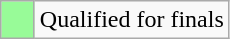<table class="wikitable">
<tr>
<td width=15px bgcolor="#98fb98"></td>
<td>Qualified for finals</td>
</tr>
</table>
